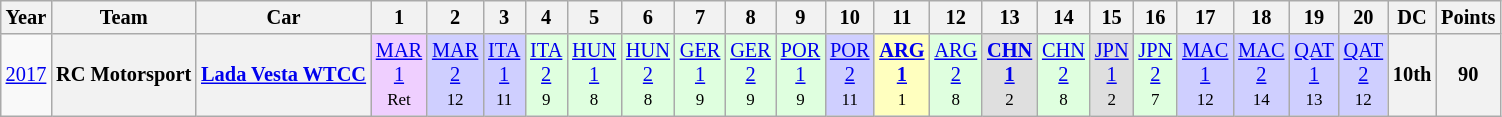<table class="wikitable" style="text-align:center; font-size:85%">
<tr>
<th>Year</th>
<th>Team</th>
<th>Car</th>
<th>1</th>
<th>2</th>
<th>3</th>
<th>4</th>
<th>5</th>
<th>6</th>
<th>7</th>
<th>8</th>
<th>9</th>
<th>10</th>
<th>11</th>
<th>12</th>
<th>13</th>
<th>14</th>
<th>15</th>
<th>16</th>
<th>17</th>
<th>18</th>
<th>19</th>
<th>20</th>
<th>DC</th>
<th>Points</th>
</tr>
<tr>
<td><a href='#'>2017</a></td>
<th>RC Motorsport</th>
<th><a href='#'>Lada Vesta WTCC</a></th>
<td style="background:#EFCFFF;"><a href='#'>MAR<br>1</a><br><small>Ret</small></td>
<td style="background:#CFCFFF;"><a href='#'>MAR<br>2</a><br><small>12</small></td>
<td style="background:#CFCFFF;"><a href='#'>ITA<br>1</a><br><small>11</small></td>
<td style="background:#DFFFDF;"><a href='#'>ITA<br>2</a><br><small>9</small></td>
<td style="background:#DFFFDF;"><a href='#'>HUN<br>1</a><br><small>8</small></td>
<td style="background:#DFFFDF;"><a href='#'>HUN<br>2</a><br><small>8</small></td>
<td style="background:#DFFFDF;"><a href='#'>GER<br>1</a><br><small>9</small></td>
<td style="background:#DFFFDF;"><a href='#'>GER<br>2</a><br><small>9</small></td>
<td style="background:#DFFFDF;"><a href='#'>POR<br>1</a><br><small>9</small></td>
<td style="background:#CFCFFF;"><a href='#'>POR<br>2</a><br><small>11</small></td>
<td style="background:#FFFFBF;"><strong><a href='#'>ARG<br>1</a></strong><br><small>1</small></td>
<td style="background:#DFFFDF;"><a href='#'>ARG<br>2</a><br><small>8</small></td>
<td style="background:#DFDFDF;"><strong><a href='#'>CHN<br>1</a></strong><br><small>2</small></td>
<td style="background:#DFFFDF;"><a href='#'>CHN<br>2</a><br><small>8</small></td>
<td style="background:#DFDFDF;"><a href='#'>JPN<br>1</a><br><small>2</small></td>
<td style="background:#DFFFDF;"><a href='#'>JPN<br>2</a><br><small>7</small></td>
<td style="background:#CFCFFF;"><a href='#'>MAC<br>1</a><br><small>12</small></td>
<td style="background:#CFCFFF;"><a href='#'>MAC<br>2</a><br><small>14</small></td>
<td style="background:#CFCFFF;"><a href='#'>QAT<br>1</a><br><small>13</small></td>
<td style="background:#CFCFFF;"><a href='#'>QAT<br>2</a><br><small>12</small></td>
<th>10th</th>
<th>90</th>
</tr>
</table>
